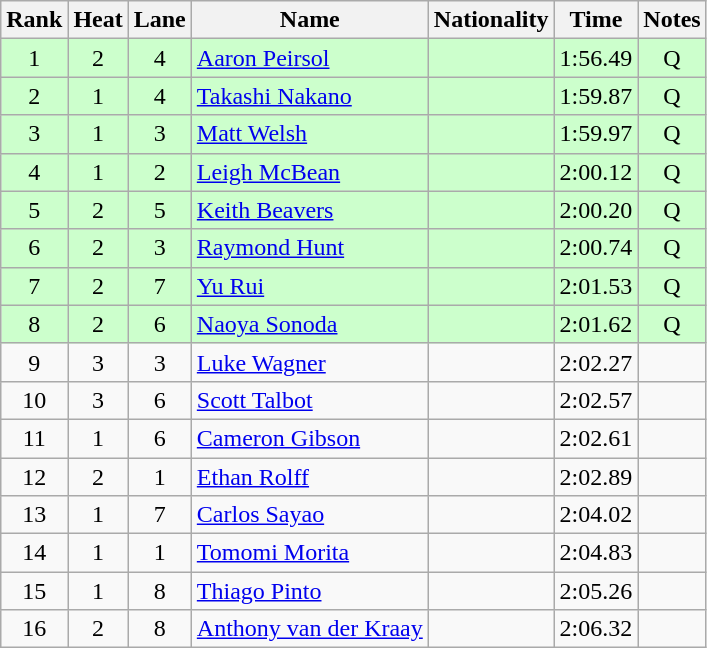<table class="wikitable sortable" style="text-align:center">
<tr>
<th>Rank</th>
<th>Heat</th>
<th>Lane</th>
<th>Name</th>
<th>Nationality</th>
<th>Time</th>
<th>Notes</th>
</tr>
<tr bgcolor=ccffcc>
<td>1</td>
<td>2</td>
<td>4</td>
<td align=left><a href='#'>Aaron Peirsol</a></td>
<td align=left></td>
<td>1:56.49</td>
<td>Q</td>
</tr>
<tr bgcolor=ccffcc>
<td>2</td>
<td>1</td>
<td>4</td>
<td align=left><a href='#'>Takashi Nakano</a></td>
<td align=left></td>
<td>1:59.87</td>
<td>Q</td>
</tr>
<tr bgcolor=ccffcc>
<td>3</td>
<td>1</td>
<td>3</td>
<td align=left><a href='#'>Matt Welsh</a></td>
<td align=left></td>
<td>1:59.97</td>
<td>Q</td>
</tr>
<tr bgcolor=ccffcc>
<td>4</td>
<td>1</td>
<td>2</td>
<td align=left><a href='#'>Leigh McBean</a></td>
<td align=left></td>
<td>2:00.12</td>
<td>Q</td>
</tr>
<tr bgcolor=ccffcc>
<td>5</td>
<td>2</td>
<td>5</td>
<td align=left><a href='#'>Keith Beavers</a></td>
<td align=left></td>
<td>2:00.20</td>
<td>Q</td>
</tr>
<tr bgcolor=ccffcc>
<td>6</td>
<td>2</td>
<td>3</td>
<td align=left><a href='#'>Raymond Hunt</a></td>
<td align=left></td>
<td>2:00.74</td>
<td>Q</td>
</tr>
<tr bgcolor=ccffcc>
<td>7</td>
<td>2</td>
<td>7</td>
<td align=left><a href='#'>Yu Rui</a></td>
<td align=left></td>
<td>2:01.53</td>
<td>Q</td>
</tr>
<tr bgcolor=ccffcc>
<td>8</td>
<td>2</td>
<td>6</td>
<td align=left><a href='#'>Naoya Sonoda</a></td>
<td align=left></td>
<td>2:01.62</td>
<td>Q</td>
</tr>
<tr>
<td>9</td>
<td>3</td>
<td>3</td>
<td align=left><a href='#'>Luke Wagner</a></td>
<td align=left></td>
<td>2:02.27</td>
<td></td>
</tr>
<tr>
<td>10</td>
<td>3</td>
<td>6</td>
<td align=left><a href='#'>Scott Talbot</a></td>
<td align=left></td>
<td>2:02.57</td>
<td></td>
</tr>
<tr>
<td>11</td>
<td>1</td>
<td>6</td>
<td align=left><a href='#'>Cameron Gibson</a></td>
<td align=left></td>
<td>2:02.61</td>
<td></td>
</tr>
<tr>
<td>12</td>
<td>2</td>
<td>1</td>
<td align=left><a href='#'>Ethan Rolff</a></td>
<td align=left></td>
<td>2:02.89</td>
<td></td>
</tr>
<tr>
<td>13</td>
<td>1</td>
<td>7</td>
<td align=left><a href='#'>Carlos Sayao</a></td>
<td align=left></td>
<td>2:04.02</td>
<td></td>
</tr>
<tr>
<td>14</td>
<td>1</td>
<td>1</td>
<td align=left><a href='#'>Tomomi Morita</a></td>
<td align=left></td>
<td>2:04.83</td>
<td></td>
</tr>
<tr>
<td>15</td>
<td>1</td>
<td>8</td>
<td align=left><a href='#'>Thiago Pinto</a></td>
<td align=left></td>
<td>2:05.26</td>
<td></td>
</tr>
<tr>
<td>16</td>
<td>2</td>
<td>8</td>
<td align=left><a href='#'>Anthony van der Kraay</a></td>
<td align=left></td>
<td>2:06.32</td>
<td></td>
</tr>
</table>
